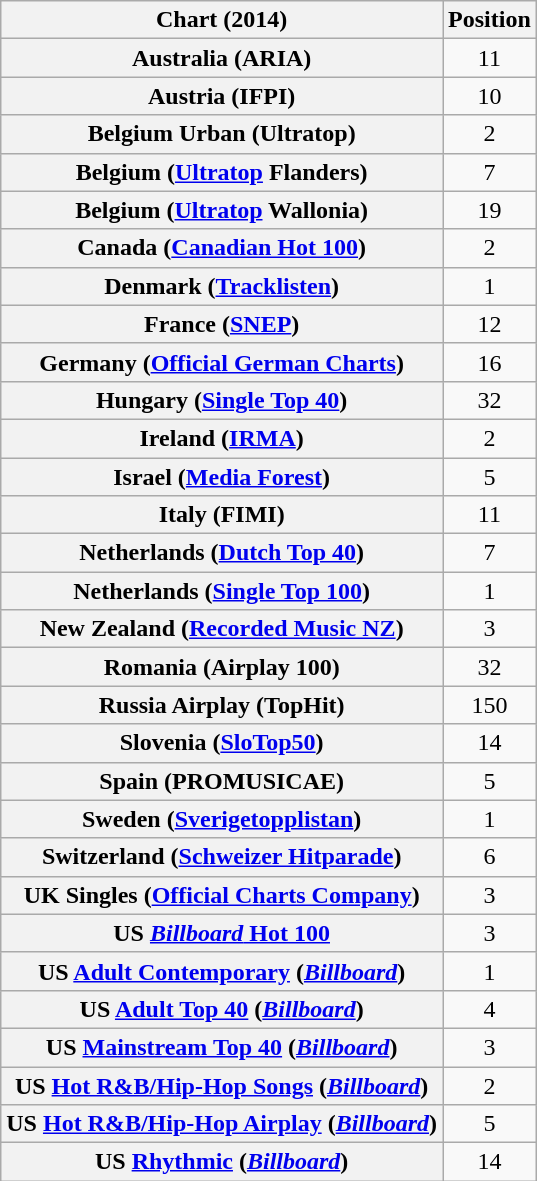<table class="wikitable sortable plainrowheaders" style="text-align:center;">
<tr>
<th>Chart (2014)</th>
<th>Position</th>
</tr>
<tr>
<th scope="row">Australia (ARIA)</th>
<td align=center>11</td>
</tr>
<tr>
<th scope="row">Austria (IFPI)</th>
<td align=center>10</td>
</tr>
<tr>
<th scope="row">Belgium Urban (Ultratop)</th>
<td>2</td>
</tr>
<tr>
<th scope="row">Belgium (<a href='#'>Ultratop</a> Flanders)</th>
<td style="text-align:center;">7</td>
</tr>
<tr>
<th scope="row">Belgium (<a href='#'>Ultratop</a> Wallonia)</th>
<td style="text-align:center;">19</td>
</tr>
<tr>
<th scope="row">Canada (<a href='#'>Canadian Hot 100</a>)</th>
<td style="text-align:center;">2</td>
</tr>
<tr>
<th scope="row">Denmark (<a href='#'>Tracklisten</a>)</th>
<td style="text-align:center;">1</td>
</tr>
<tr>
<th scope="row">France (<a href='#'>SNEP</a>)</th>
<td style="text-align:center;">12</td>
</tr>
<tr>
<th scope="row">Germany (<a href='#'>Official German Charts</a>)</th>
<td style="text-align:center;">16</td>
</tr>
<tr>
<th scope="row">Hungary (<a href='#'>Single Top 40</a>)</th>
<td style="text-align:center;">32</td>
</tr>
<tr>
<th scope="row">Ireland (<a href='#'>IRMA</a>)</th>
<td align="center">2</td>
</tr>
<tr>
<th scope="row">Israel (<a href='#'>Media Forest</a>)</th>
<td style="text-align:center;">5</td>
</tr>
<tr>
<th scope="row">Italy (FIMI)</th>
<td style="text-align:center;">11</td>
</tr>
<tr>
<th scope="row">Netherlands (<a href='#'>Dutch Top 40</a>)</th>
<td style="text-align:center;">7</td>
</tr>
<tr>
<th scope="row">Netherlands (<a href='#'>Single Top 100</a>)</th>
<td style="text-align:center;">1</td>
</tr>
<tr>
<th scope="row">New Zealand (<a href='#'>Recorded Music NZ</a>)</th>
<td style="text-align:center;">3</td>
</tr>
<tr>
<th scope="row">Romania (Airplay 100)</th>
<td style="text-align:center;">32</td>
</tr>
<tr>
<th scope="row">Russia Airplay (TopHit)</th>
<td style="text-align:center;">150</td>
</tr>
<tr>
<th scope="row">Slovenia (<a href='#'>SloTop50</a>)</th>
<td align=center>14</td>
</tr>
<tr>
<th scope="row">Spain (PROMUSICAE)</th>
<td>5</td>
</tr>
<tr>
<th scope="row">Sweden (<a href='#'>Sverigetopplistan</a>)</th>
<td style="text-align:center;">1</td>
</tr>
<tr>
<th scope="row">Switzerland (<a href='#'>Schweizer Hitparade</a>)</th>
<td align=center>6</td>
</tr>
<tr>
<th scope="row">UK Singles (<a href='#'>Official Charts Company</a>)</th>
<td style="text-align:center;">3</td>
</tr>
<tr>
<th scope="row">US <a href='#'><em>Billboard</em> Hot 100</a></th>
<td style="text-align:center;">3</td>
</tr>
<tr>
<th scope="row">US <a href='#'>Adult Contemporary</a> (<em><a href='#'>Billboard</a></em>)</th>
<td style="text-align:center;">1</td>
</tr>
<tr>
<th scope="row">US <a href='#'>Adult Top 40</a> (<em><a href='#'>Billboard</a></em>)</th>
<td style="text-align:center;">4</td>
</tr>
<tr>
<th scope="row">US <a href='#'>Mainstream Top 40</a> (<em><a href='#'>Billboard</a></em>)</th>
<td style="text-align:center;">3</td>
</tr>
<tr>
<th scope="row">US <a href='#'>Hot R&B/Hip-Hop Songs</a> (<em><a href='#'>Billboard</a></em>)</th>
<td style="text-align:center;">2</td>
</tr>
<tr>
<th scope="row">US <a href='#'>Hot R&B/Hip-Hop Airplay</a> (<em><a href='#'>Billboard</a></em>)</th>
<td style="text-align:center;">5</td>
</tr>
<tr>
<th scope="row">US <a href='#'>Rhythmic</a> (<em><a href='#'>Billboard</a></em>)</th>
<td style="text-align:center;">14</td>
</tr>
</table>
